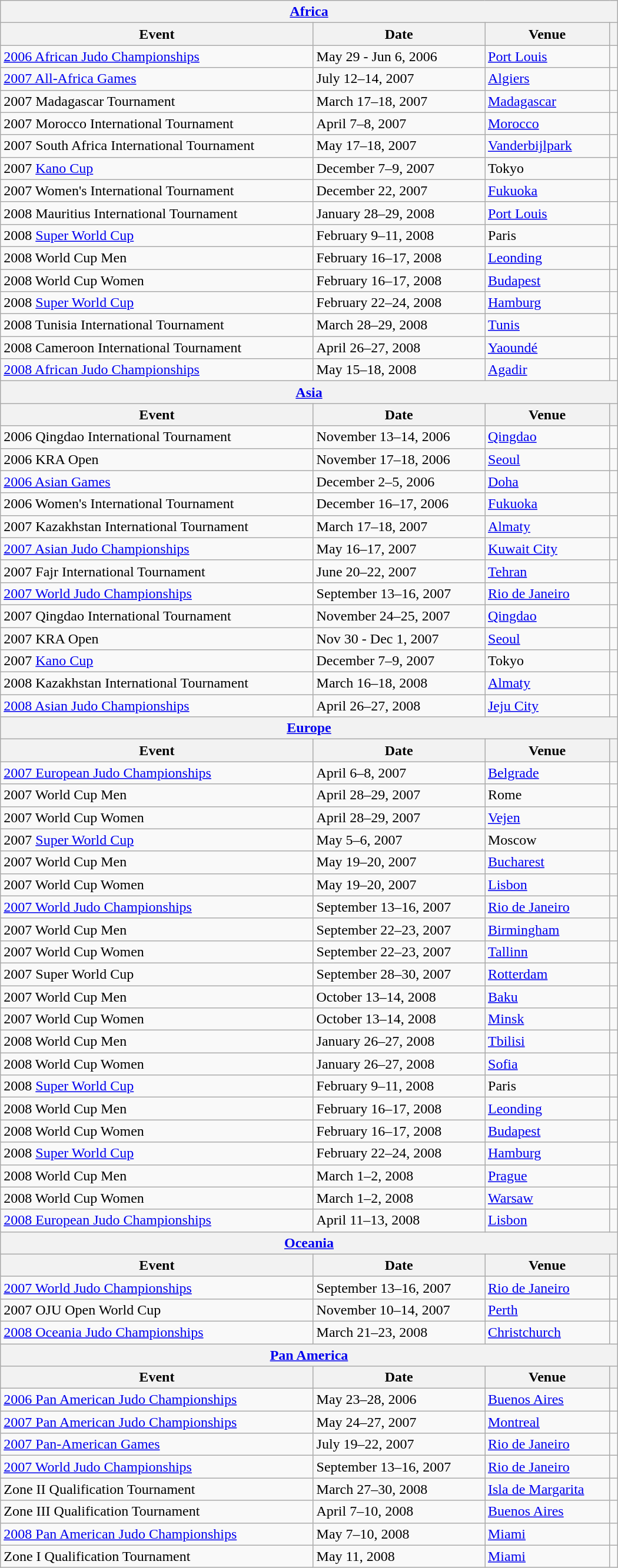<table class="wikitable" width=700>
<tr>
<th colspan="4"><a href='#'>Africa</a></th>
</tr>
<tr>
<th>Event</th>
<th>Date</th>
<th>Venue</th>
<th></th>
</tr>
<tr>
<td><a href='#'>2006 African Judo Championships</a></td>
<td>May 29 - Jun 6, 2006</td>
<td> <a href='#'>Port Louis</a></td>
<td></td>
</tr>
<tr>
<td><a href='#'>2007 All-Africa Games</a></td>
<td>July 12–14, 2007</td>
<td> <a href='#'>Algiers</a></td>
<td></td>
</tr>
<tr>
<td>2007 Madagascar Tournament</td>
<td>March 17–18, 2007</td>
<td> <a href='#'>Madagascar</a></td>
<td></td>
</tr>
<tr>
<td>2007 Morocco International Tournament</td>
<td>April 7–8, 2007</td>
<td> <a href='#'>Morocco</a></td>
<td></td>
</tr>
<tr>
<td>2007 South Africa International Tournament</td>
<td>May 17–18, 2007</td>
<td> <a href='#'>Vanderbijlpark</a></td>
<td></td>
</tr>
<tr>
<td>2007 <a href='#'>Kano Cup</a></td>
<td>December 7–9, 2007</td>
<td> Tokyo</td>
<td></td>
</tr>
<tr>
<td>2007 Women's International Tournament</td>
<td>December 22, 2007</td>
<td> <a href='#'>Fukuoka</a></td>
<td></td>
</tr>
<tr>
<td>2008 Mauritius International Tournament</td>
<td>January 28–29, 2008</td>
<td> <a href='#'>Port Louis</a></td>
<td></td>
</tr>
<tr>
<td>2008 <a href='#'>Super World Cup</a></td>
<td>February 9–11, 2008</td>
<td> Paris</td>
<td></td>
</tr>
<tr>
<td>2008 World Cup Men</td>
<td>February 16–17, 2008</td>
<td> <a href='#'>Leonding</a></td>
<td></td>
</tr>
<tr>
<td>2008 World Cup Women</td>
<td>February 16–17, 2008</td>
<td> <a href='#'>Budapest</a></td>
<td></td>
</tr>
<tr>
<td>2008 <a href='#'>Super World Cup</a></td>
<td>February 22–24, 2008</td>
<td> <a href='#'>Hamburg</a></td>
<td></td>
</tr>
<tr>
<td>2008 Tunisia International Tournament</td>
<td>March 28–29, 2008</td>
<td> <a href='#'>Tunis</a></td>
<td></td>
</tr>
<tr>
<td>2008 Cameroon International Tournament</td>
<td>April 26–27, 2008</td>
<td> <a href='#'>Yaoundé</a></td>
<td></td>
</tr>
<tr>
<td><a href='#'>2008 African Judo Championships</a></td>
<td>May 15–18, 2008</td>
<td> <a href='#'>Agadir</a></td>
<td></td>
</tr>
<tr>
<th colspan="4"><a href='#'>Asia</a></th>
</tr>
<tr>
<th>Event</th>
<th>Date</th>
<th>Venue</th>
<th></th>
</tr>
<tr>
<td>2006 Qingdao International Tournament</td>
<td>November 13–14, 2006</td>
<td> <a href='#'>Qingdao</a></td>
<td></td>
</tr>
<tr>
<td>2006 KRA Open</td>
<td>November 17–18, 2006</td>
<td> <a href='#'>Seoul</a></td>
<td></td>
</tr>
<tr>
<td><a href='#'>2006 Asian Games</a></td>
<td>December 2–5, 2006</td>
<td> <a href='#'>Doha</a></td>
<td></td>
</tr>
<tr>
<td>2006 Women's International Tournament</td>
<td>December 16–17, 2006</td>
<td> <a href='#'>Fukuoka</a></td>
<td></td>
</tr>
<tr>
<td>2007 Kazakhstan International Tournament</td>
<td>March 17–18, 2007</td>
<td> <a href='#'>Almaty</a></td>
<td></td>
</tr>
<tr>
<td><a href='#'>2007 Asian Judo Championships</a></td>
<td>May 16–17, 2007</td>
<td> <a href='#'>Kuwait City</a></td>
<td></td>
</tr>
<tr>
<td>2007 Fajr International Tournament</td>
<td>June 20–22, 2007</td>
<td> <a href='#'>Tehran</a></td>
<td></td>
</tr>
<tr>
<td><a href='#'>2007 World Judo Championships</a></td>
<td>September 13–16, 2007</td>
<td> <a href='#'>Rio de Janeiro</a></td>
<td></td>
</tr>
<tr>
<td>2007 Qingdao International Tournament</td>
<td>November 24–25, 2007</td>
<td> <a href='#'>Qingdao</a></td>
<td></td>
</tr>
<tr>
<td>2007 KRA Open</td>
<td>Nov 30 - Dec 1, 2007</td>
<td> <a href='#'>Seoul</a></td>
<td></td>
</tr>
<tr>
<td>2007 <a href='#'>Kano Cup</a></td>
<td>December 7–9, 2007</td>
<td> Tokyo</td>
<td></td>
</tr>
<tr>
<td>2008 Kazakhstan International Tournament</td>
<td>March 16–18, 2008</td>
<td> <a href='#'>Almaty</a></td>
<td></td>
</tr>
<tr>
<td><a href='#'>2008 Asian Judo Championships</a></td>
<td>April 26–27, 2008</td>
<td> <a href='#'>Jeju City</a></td>
<td></td>
</tr>
<tr>
<th colspan="4"><a href='#'>Europe</a></th>
</tr>
<tr>
<th>Event</th>
<th>Date</th>
<th>Venue</th>
<th></th>
</tr>
<tr>
<td><a href='#'>2007 European Judo Championships</a></td>
<td>April 6–8, 2007</td>
<td> <a href='#'>Belgrade</a></td>
<td></td>
</tr>
<tr>
<td>2007 World Cup Men</td>
<td>April 28–29, 2007</td>
<td> Rome</td>
<td></td>
</tr>
<tr>
<td>2007 World Cup Women</td>
<td>April 28–29, 2007</td>
<td> <a href='#'>Vejen</a></td>
<td></td>
</tr>
<tr>
<td>2007 <a href='#'>Super World Cup</a></td>
<td>May 5–6, 2007</td>
<td> Moscow</td>
<td></td>
</tr>
<tr>
<td>2007 World Cup Men</td>
<td>May 19–20, 2007</td>
<td> <a href='#'>Bucharest</a></td>
<td></td>
</tr>
<tr>
<td>2007 World Cup Women</td>
<td>May 19–20, 2007</td>
<td> <a href='#'>Lisbon</a></td>
<td></td>
</tr>
<tr>
<td><a href='#'>2007 World Judo Championships</a></td>
<td>September 13–16, 2007</td>
<td> <a href='#'>Rio de Janeiro</a></td>
<td></td>
</tr>
<tr>
<td>2007 World Cup Men</td>
<td>September 22–23, 2007</td>
<td> <a href='#'>Birmingham</a></td>
<td></td>
</tr>
<tr>
<td>2007 World Cup Women</td>
<td>September 22–23, 2007</td>
<td> <a href='#'>Tallinn</a></td>
<td></td>
</tr>
<tr>
<td>2007 Super World Cup</td>
<td>September 28–30, 2007</td>
<td> <a href='#'>Rotterdam</a></td>
<td></td>
</tr>
<tr>
<td>2007 World Cup Men</td>
<td>October 13–14, 2008</td>
<td> <a href='#'>Baku</a></td>
<td></td>
</tr>
<tr>
<td>2007 World Cup Women</td>
<td>October 13–14, 2008</td>
<td> <a href='#'>Minsk</a></td>
<td></td>
</tr>
<tr>
<td>2008 World Cup Men</td>
<td>January 26–27, 2008</td>
<td> <a href='#'>Tbilisi</a></td>
<td></td>
</tr>
<tr>
<td>2008 World Cup Women</td>
<td>January 26–27, 2008</td>
<td> <a href='#'>Sofia</a></td>
<td></td>
</tr>
<tr>
<td>2008 <a href='#'>Super World Cup</a></td>
<td>February 9–11, 2008</td>
<td> Paris</td>
<td></td>
</tr>
<tr>
<td>2008 World Cup Men</td>
<td>February 16–17, 2008</td>
<td> <a href='#'>Leonding</a></td>
<td></td>
</tr>
<tr>
<td>2008 World Cup Women</td>
<td>February 16–17, 2008</td>
<td> <a href='#'>Budapest</a></td>
<td></td>
</tr>
<tr>
<td>2008 <a href='#'>Super World Cup</a></td>
<td>February 22–24, 2008</td>
<td> <a href='#'>Hamburg</a></td>
<td></td>
</tr>
<tr>
<td>2008 World Cup Men</td>
<td>March 1–2, 2008</td>
<td> <a href='#'>Prague</a></td>
<td></td>
</tr>
<tr>
<td>2008 World Cup Women</td>
<td>March 1–2, 2008</td>
<td> <a href='#'>Warsaw</a></td>
<td></td>
</tr>
<tr>
<td><a href='#'>2008 European Judo Championships</a></td>
<td>April 11–13, 2008</td>
<td> <a href='#'>Lisbon</a></td>
<td></td>
</tr>
<tr>
<th colspan="4"><a href='#'>Oceania</a></th>
</tr>
<tr>
<th>Event</th>
<th>Date</th>
<th>Venue</th>
<th></th>
</tr>
<tr>
<td><a href='#'>2007 World Judo Championships</a></td>
<td>September 13–16, 2007</td>
<td> <a href='#'>Rio de Janeiro</a></td>
<td></td>
</tr>
<tr>
<td>2007 OJU Open World Cup</td>
<td>November 10–14, 2007</td>
<td> <a href='#'>Perth</a></td>
<td></td>
</tr>
<tr>
<td><a href='#'>2008 Oceania Judo Championships</a></td>
<td>March 21–23, 2008</td>
<td> <a href='#'>Christchurch</a></td>
<td></td>
</tr>
<tr>
<th colspan="4"><a href='#'>Pan America</a></th>
</tr>
<tr>
<th>Event</th>
<th>Date</th>
<th>Venue</th>
<th></th>
</tr>
<tr>
<td><a href='#'>2006 Pan American Judo Championships</a></td>
<td>May 23–28, 2006</td>
<td> <a href='#'>Buenos Aires</a></td>
<td></td>
</tr>
<tr>
<td><a href='#'>2007 Pan American Judo Championships</a></td>
<td>May 24–27, 2007</td>
<td> <a href='#'>Montreal</a></td>
<td></td>
</tr>
<tr>
<td><a href='#'>2007 Pan-American Games</a></td>
<td>July 19–22, 2007</td>
<td> <a href='#'>Rio de Janeiro</a></td>
<td></td>
</tr>
<tr>
<td><a href='#'>2007 World Judo Championships</a></td>
<td>September 13–16, 2007</td>
<td> <a href='#'>Rio de Janeiro</a></td>
<td></td>
</tr>
<tr>
<td>Zone II Qualification Tournament</td>
<td>March 27–30, 2008</td>
<td> <a href='#'>Isla de Margarita</a></td>
<td></td>
</tr>
<tr>
<td>Zone III Qualification Tournament</td>
<td>April 7–10, 2008</td>
<td> <a href='#'>Buenos Aires</a></td>
<td></td>
</tr>
<tr>
<td><a href='#'>2008 Pan American Judo Championships</a></td>
<td>May 7–10, 2008</td>
<td> <a href='#'>Miami</a></td>
<td></td>
</tr>
<tr>
<td>Zone I Qualification Tournament</td>
<td>May 11, 2008</td>
<td> <a href='#'>Miami</a></td>
<td></td>
</tr>
</table>
